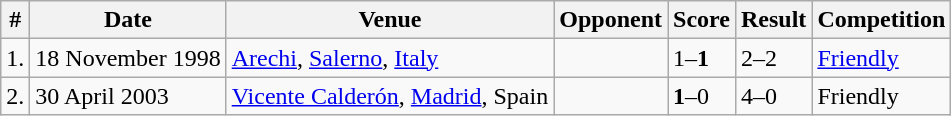<table class="wikitable">
<tr>
<th>#</th>
<th>Date</th>
<th>Venue</th>
<th>Opponent</th>
<th>Score</th>
<th>Result</th>
<th>Competition</th>
</tr>
<tr>
<td>1.</td>
<td>18 November 1998</td>
<td><a href='#'>Arechi</a>, <a href='#'>Salerno</a>, <a href='#'>Italy</a></td>
<td></td>
<td>1–<strong>1</strong></td>
<td>2–2</td>
<td><a href='#'>Friendly</a></td>
</tr>
<tr>
<td>2.</td>
<td>30 April 2003</td>
<td><a href='#'>Vicente Calderón</a>, <a href='#'>Madrid</a>, Spain</td>
<td></td>
<td><strong>1</strong>–0</td>
<td>4–0</td>
<td>Friendly</td>
</tr>
</table>
